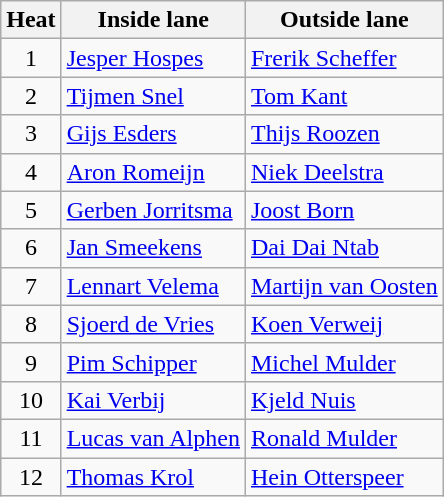<table class="wikitable">
<tr>
<th>Heat</th>
<th>Inside lane</th>
<th>Outside lane</th>
</tr>
<tr>
<td align="center">1</td>
<td><a href='#'>Jesper Hospes</a></td>
<td><a href='#'>Frerik Scheffer</a></td>
</tr>
<tr>
<td align="center">2</td>
<td><a href='#'>Tijmen Snel</a></td>
<td><a href='#'>Tom Kant</a></td>
</tr>
<tr>
<td align="center">3</td>
<td><a href='#'>Gijs Esders</a></td>
<td><a href='#'>Thijs Roozen</a></td>
</tr>
<tr>
<td align="center">4</td>
<td><a href='#'>Aron Romeijn</a></td>
<td><a href='#'>Niek Deelstra</a></td>
</tr>
<tr>
<td align="center">5</td>
<td><a href='#'>Gerben Jorritsma</a></td>
<td><a href='#'>Joost Born</a></td>
</tr>
<tr>
<td align="center">6</td>
<td><a href='#'>Jan Smeekens</a></td>
<td><a href='#'>Dai Dai Ntab</a></td>
</tr>
<tr>
<td align="center">7</td>
<td><a href='#'>Lennart Velema</a></td>
<td><a href='#'>Martijn van Oosten</a></td>
</tr>
<tr>
<td align="center">8</td>
<td><a href='#'>Sjoerd de Vries</a></td>
<td><a href='#'>Koen Verweij</a></td>
</tr>
<tr>
<td align="center">9</td>
<td><a href='#'>Pim Schipper</a></td>
<td><a href='#'>Michel Mulder</a></td>
</tr>
<tr>
<td align="center">10</td>
<td><a href='#'>Kai Verbij</a></td>
<td><a href='#'>Kjeld Nuis</a></td>
</tr>
<tr>
<td align="center">11</td>
<td><a href='#'>Lucas van Alphen</a></td>
<td><a href='#'>Ronald Mulder</a></td>
</tr>
<tr>
<td align="center">12</td>
<td><a href='#'>Thomas Krol</a></td>
<td><a href='#'>Hein Otterspeer</a></td>
</tr>
</table>
